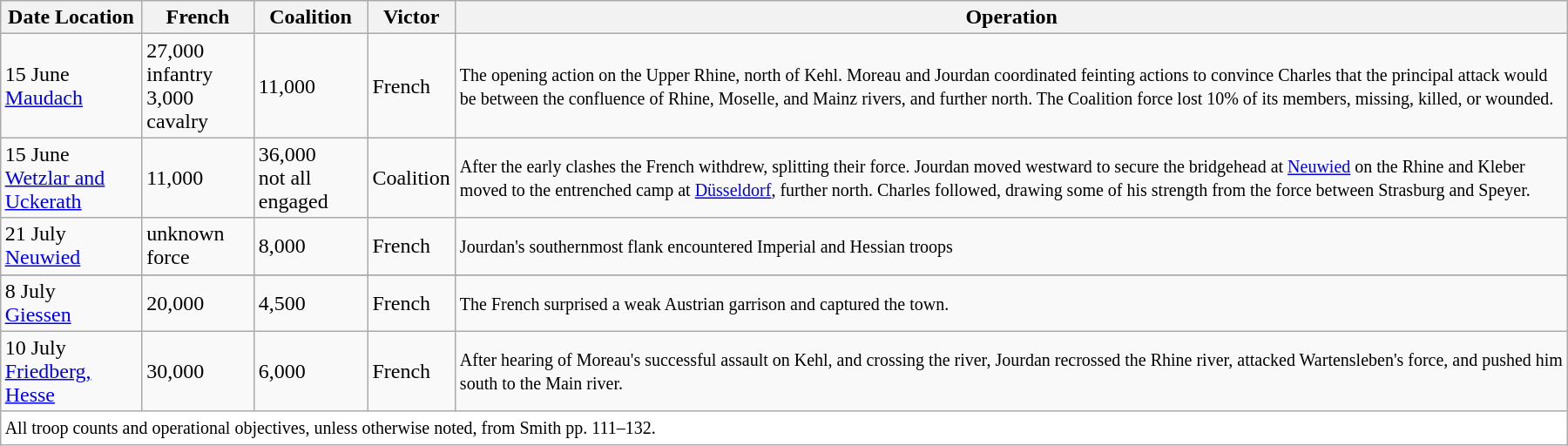<table class="wikitable"  style="width:95%; margin:auto;">
<tr>
<th>Date Location</th>
<th>French</th>
<th>Coalition</th>
<th>Victor</th>
<th>Operation</th>
</tr>
<tr>
<td>15 June <br><a href='#'>Maudach</a></td>
<td>27,000 infantry<br>3,000 cavalry</td>
<td>11,000</td>
<td>French</td>
<td><small>The opening action on the Upper Rhine, north of Kehl.  Moreau and Jourdan coordinated feinting actions to convince Charles that the principal attack would be between the confluence of Rhine, Moselle, and Mainz rivers, and further north. The Coalition force lost 10% of its members, missing, killed, or wounded.</small></td>
</tr>
<tr>
<td>15 June <br><a href='#'>Wetzlar and Uckerath</a></td>
<td>11,000</td>
<td>36,000<br>not all engaged</td>
<td>Coalition</td>
<td><small>After the early clashes the French withdrew, splitting their force.  Jourdan moved westward to secure the bridgehead at <a href='#'>Neuwied</a> on the Rhine and Kleber moved to the entrenched camp at <a href='#'>Düsseldorf</a>, further north.  Charles followed, drawing some of his strength from the force between Strasburg and Speyer.</small></td>
</tr>
<tr>
<td>21 July <br><a href='#'>Neuwied</a></td>
<td>unknown force</td>
<td>8,000</td>
<td>French</td>
<td><small>Jourdan's southernmost flank encountered Imperial and Hessian troops</small></td>
</tr>
<tr>
</tr>
<tr>
<td>8 July <br><a href='#'>Giessen</a></td>
<td>20,000</td>
<td>4,500</td>
<td>French</td>
<td><small>The French surprised a weak Austrian garrison and captured the town.</small></td>
</tr>
<tr>
<td>10 July <br><a href='#'>Friedberg, Hesse</a></td>
<td>30,000</td>
<td>6,000</td>
<td>French</td>
<td><small>After hearing of Moreau's successful assault on Kehl, and crossing the river, Jourdan recrossed the Rhine river, attacked Wartensleben's force, and pushed him south to the Main river.</small></td>
</tr>
<tr>
<td colspan="11" style="background:white;"><small>All troop counts and operational objectives, unless otherwise noted, from Smith pp. 111–132.</small></td>
</tr>
</table>
